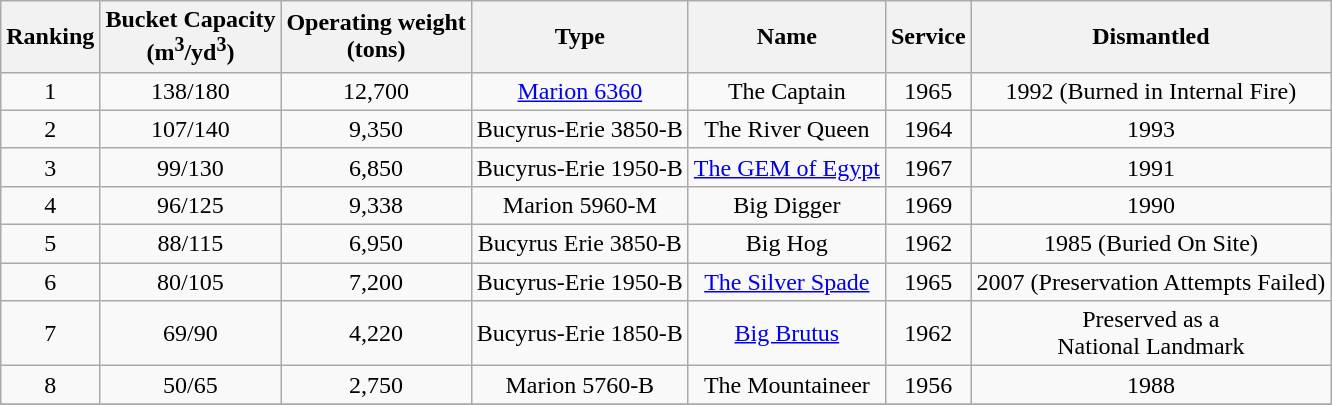<table class="wikitable" style="text-align:center">
<tr>
<th>Ranking</th>
<th>Bucket Capacity<br> (m<sup>3</sup>/yd<sup>3</sup>)</th>
<th>Operating weight<br>(tons)</th>
<th>Type</th>
<th>Name</th>
<th>Service</th>
<th>Dismantled</th>
</tr>
<tr>
<td>1</td>
<td>138/180</td>
<td>12,700</td>
<td><a href='#'>Marion 6360</a></td>
<td>The Captain</td>
<td>1965</td>
<td>1992 (Burned in Internal Fire)</td>
</tr>
<tr>
<td>2</td>
<td>107/140</td>
<td>9,350</td>
<td>Bucyrus-Erie 3850-B</td>
<td>The River Queen</td>
<td>1964</td>
<td>1993</td>
</tr>
<tr>
<td>3</td>
<td>99/130</td>
<td>6,850</td>
<td>Bucyrus-Erie 1950-B</td>
<td><a href='#'>The GEM of Egypt</a></td>
<td>1967</td>
<td>1991</td>
</tr>
<tr>
<td>4</td>
<td>96/125</td>
<td>9,338</td>
<td>Marion 5960-M</td>
<td>Big Digger</td>
<td>1969</td>
<td>1990</td>
</tr>
<tr>
<td>5</td>
<td>88/115</td>
<td>6,950</td>
<td>Bucyrus Erie 3850-B</td>
<td>Big Hog</td>
<td>1962</td>
<td>1985 (Buried On Site)</td>
</tr>
<tr>
<td>6</td>
<td>80/105</td>
<td>7,200</td>
<td>Bucyrus-Erie 1950-B</td>
<td><a href='#'>The Silver Spade</a></td>
<td>1965</td>
<td>2007 (Preservation Attempts Failed)</td>
</tr>
<tr>
<td>7</td>
<td>69/90</td>
<td>4,220</td>
<td>Bucyrus-Erie 1850-B</td>
<td><a href='#'>Big Brutus</a></td>
<td>1962</td>
<td>Preserved as a<br> National Landmark</td>
</tr>
<tr>
<td>8</td>
<td>50/65</td>
<td>2,750</td>
<td>Marion 5760-B</td>
<td>The Mountaineer</td>
<td>1956</td>
<td>1988</td>
</tr>
<tr>
</tr>
</table>
